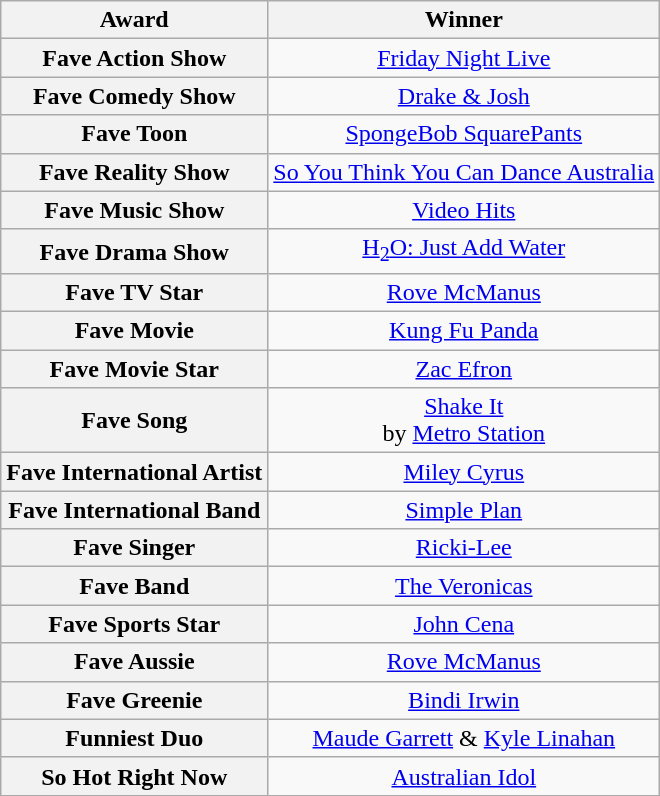<table class="wikitable plainrowheaders" style="text-align: center;">
<tr>
<th scope="col">Award</th>
<th scope="col">Winner</th>
</tr>
<tr>
<th>Fave Action Show</th>
<td><a href='#'>Friday Night Live</a></td>
</tr>
<tr>
<th>Fave Comedy Show</th>
<td><a href='#'>Drake & Josh</a></td>
</tr>
<tr>
<th>Fave Toon</th>
<td><a href='#'>SpongeBob SquarePants</a></td>
</tr>
<tr>
<th>Fave Reality Show</th>
<td><a href='#'>So You Think You Can Dance Australia</a></td>
</tr>
<tr>
<th>Fave Music Show</th>
<td><a href='#'>Video Hits</a></td>
</tr>
<tr>
<th>Fave Drama Show</th>
<td><a href='#'>H<sub>2</sub>O: Just Add Water</a></td>
</tr>
<tr>
<th>Fave TV Star</th>
<td><a href='#'>Rove McManus</a></td>
</tr>
<tr>
<th>Fave Movie</th>
<td><a href='#'>Kung Fu Panda</a></td>
</tr>
<tr>
<th>Fave Movie Star</th>
<td><a href='#'>Zac Efron</a></td>
</tr>
<tr>
<th>Fave Song</th>
<td><a href='#'>Shake It</a><br>by <a href='#'>Metro Station</a></td>
</tr>
<tr>
<th>Fave International Artist</th>
<td><a href='#'>Miley Cyrus</a></td>
</tr>
<tr>
<th>Fave International Band</th>
<td><a href='#'>Simple Plan</a></td>
</tr>
<tr>
<th>Fave Singer</th>
<td><a href='#'>Ricki-Lee</a></td>
</tr>
<tr>
<th>Fave Band</th>
<td><a href='#'>The Veronicas</a></td>
</tr>
<tr>
<th>Fave Sports Star</th>
<td><a href='#'>John Cena</a></td>
</tr>
<tr>
<th>Fave Aussie</th>
<td><a href='#'>Rove McManus</a></td>
</tr>
<tr>
<th>Fave Greenie</th>
<td><a href='#'>Bindi Irwin</a></td>
</tr>
<tr>
<th>Funniest Duo</th>
<td><a href='#'>Maude Garrett</a> & <a href='#'>Kyle Linahan</a></td>
</tr>
<tr>
<th>So Hot Right Now</th>
<td><a href='#'>Australian Idol</a></td>
</tr>
</table>
